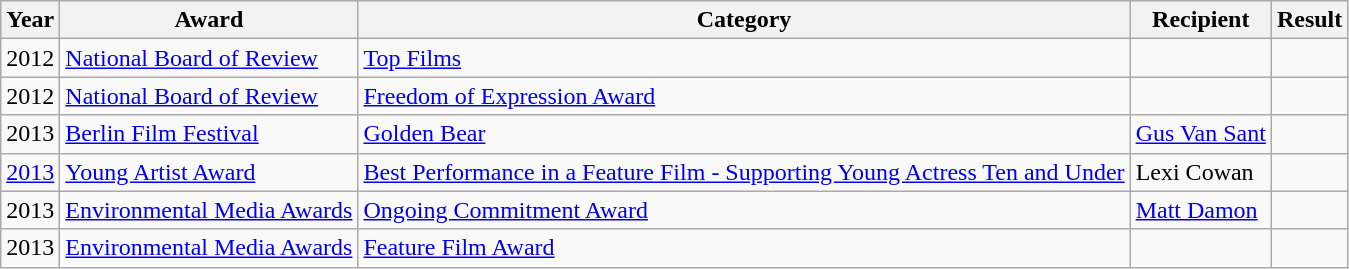<table class="wikitable sortable plainrowheaders">
<tr>
<th>Year</th>
<th>Award</th>
<th>Category</th>
<th>Recipient</th>
<th>Result</th>
</tr>
<tr>
<td>2012</td>
<td><a href='#'>National Board of Review</a></td>
<td><a href='#'>Top Films</a></td>
<td></td>
<td></td>
</tr>
<tr>
<td>2012</td>
<td><a href='#'>National Board of Review</a></td>
<td><a href='#'>Freedom of Expression Award</a></td>
<td></td>
<td></td>
</tr>
<tr>
<td>2013</td>
<td><a href='#'>Berlin Film Festival</a></td>
<td><a href='#'>Golden Bear</a></td>
<td><a href='#'>Gus Van Sant</a></td>
<td></td>
</tr>
<tr>
<td><a href='#'>2013</a></td>
<td><a href='#'>Young Artist Award</a></td>
<td><a href='#'>Best Performance in a Feature Film - Supporting Young Actress Ten and Under</a></td>
<td>Lexi Cowan</td>
<td></td>
</tr>
<tr>
<td>2013</td>
<td><a href='#'>Environmental Media Awards</a></td>
<td><a href='#'>Ongoing Commitment Award</a></td>
<td><a href='#'>Matt Damon</a></td>
<td></td>
</tr>
<tr>
<td>2013</td>
<td><a href='#'>Environmental Media Awards</a></td>
<td><a href='#'>Feature Film Award</a></td>
<td></td>
<td></td>
</tr>
</table>
